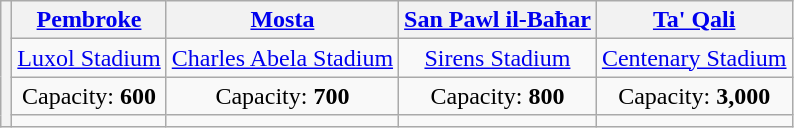<table class="wikitable" style="text-align:center">
<tr>
<th rowspan="4"></th>
<th><a href='#'>Pembroke</a></th>
<th><a href='#'>Mosta</a></th>
<th><a href='#'>San Pawl il-Baħar</a></th>
<th><a href='#'>Ta' Qali</a></th>
</tr>
<tr>
<td><a href='#'>Luxol Stadium</a></td>
<td><a href='#'>Charles Abela Stadium</a></td>
<td><a href='#'>Sirens Stadium</a></td>
<td><a href='#'>Centenary Stadium</a></td>
</tr>
<tr>
<td>Capacity: <strong>600</strong></td>
<td>Capacity: <strong>700</strong></td>
<td>Capacity: <strong>800</strong></td>
<td>Capacity: <strong>3,000</strong></td>
</tr>
<tr>
<td></td>
<td></td>
<td></td>
<td></td>
</tr>
</table>
